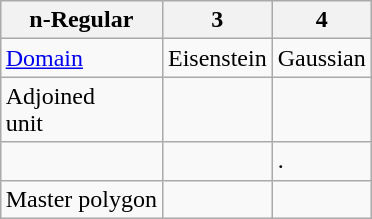<table class="wikitable" align="right">
<tr>
<th>n-Regular</th>
<th>3</th>
<th>4</th>
</tr>
<tr>
<td><a href='#'>Domain</a></td>
<td>Eisenstein<br></td>
<td>Gaussian<br></td>
</tr>
<tr>
<td>Adjoined<br>unit</td>
<td></td>
<td></td>
</tr>
<tr>
<td></td>
<td></td>
<td>.</td>
</tr>
<tr>
<td>Master polygon</td>
<td></td>
<td></td>
</tr>
</table>
